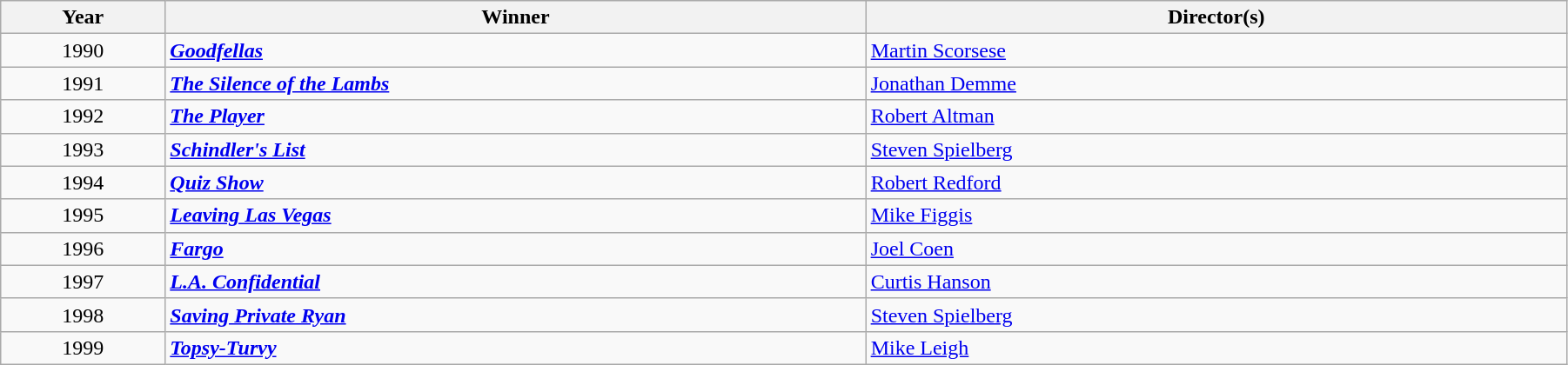<table class="wikitable" width="95%" cellpadding="5">
<tr>
<th width="100"><strong>Year</strong></th>
<th width="450"><strong>Winner</strong></th>
<th width="450"><strong>Director(s)</strong></th>
</tr>
<tr>
<td style="text-align:center;">1990</td>
<td><strong><em><a href='#'>Goodfellas</a></em></strong></td>
<td><a href='#'>Martin Scorsese</a></td>
</tr>
<tr>
<td style="text-align:center;">1991</td>
<td><strong><em><a href='#'>The Silence of the Lambs</a></em></strong></td>
<td><a href='#'>Jonathan Demme</a></td>
</tr>
<tr>
<td style="text-align:center;">1992</td>
<td><strong><em><a href='#'>The Player</a></em></strong></td>
<td><a href='#'>Robert Altman</a></td>
</tr>
<tr>
<td style="text-align:center;">1993</td>
<td><strong><em><a href='#'>Schindler's List</a></em></strong></td>
<td><a href='#'>Steven Spielberg</a></td>
</tr>
<tr>
<td style="text-align:center;">1994</td>
<td><strong><em><a href='#'>Quiz Show</a></em></strong></td>
<td><a href='#'>Robert Redford</a></td>
</tr>
<tr>
<td style="text-align:center;">1995</td>
<td><strong><em><a href='#'>Leaving Las Vegas</a></em></strong></td>
<td><a href='#'>Mike Figgis</a></td>
</tr>
<tr>
<td style="text-align:center;">1996</td>
<td><strong><em><a href='#'>Fargo</a></em></strong></td>
<td><a href='#'>Joel Coen</a></td>
</tr>
<tr>
<td style="text-align:center;">1997</td>
<td><strong><em><a href='#'>L.A. Confidential</a></em></strong></td>
<td><a href='#'>Curtis Hanson</a></td>
</tr>
<tr>
<td style="text-align:center;">1998</td>
<td><strong><em><a href='#'>Saving Private Ryan</a></em></strong></td>
<td><a href='#'>Steven Spielberg</a></td>
</tr>
<tr>
<td style="text-align:center;">1999</td>
<td><strong><em><a href='#'>Topsy-Turvy</a></em></strong></td>
<td><a href='#'>Mike Leigh</a></td>
</tr>
</table>
